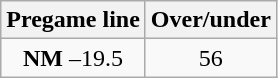<table class="wikitable">
<tr align="center">
<th style=>Pregame line</th>
<th style=>Over/under</th>
</tr>
<tr align="center">
<td><strong>NM</strong> –19.5</td>
<td>56</td>
</tr>
</table>
